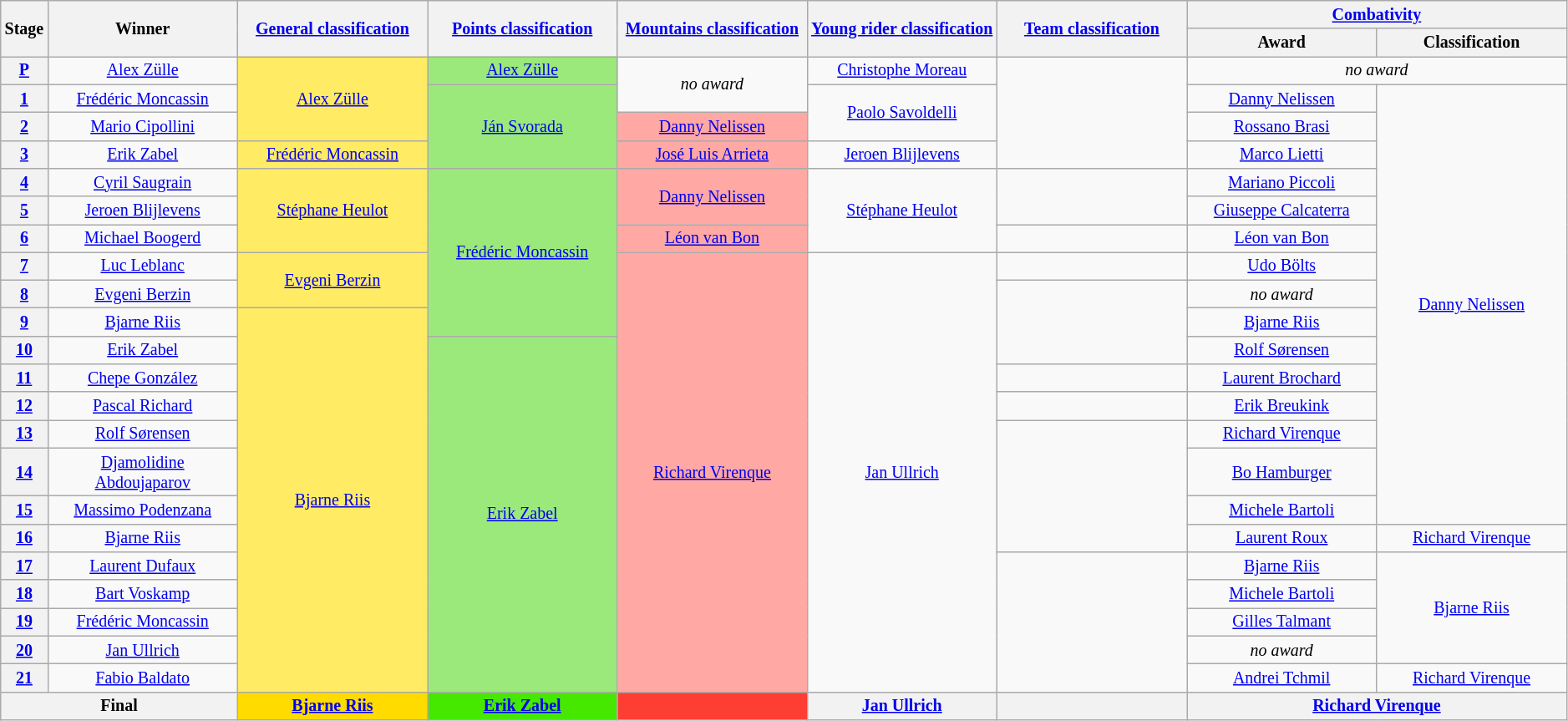<table class="wikitable" style="text-align:center; font-size:smaller; clear:both;">
<tr>
<th scope="col" style="width:1%;" rowspan="2">Stage</th>
<th scope="col" style="width:12%;" rowspan="2">Winner</th>
<th scope="col" style="width:12%;" rowspan="2"><a href='#'>General classification</a><br></th>
<th scope="col" style="width:12%;" rowspan="2"><a href='#'>Points classification</a><br></th>
<th scope="col" style="width:12%;" rowspan="2"><a href='#'>Mountains classification</a><br></th>
<th scope="col" style="width:12%;" rowspan="2"><a href='#'>Young rider classification</a></th>
<th scope="col" style="width:12%;" rowspan="2"><a href='#'>Team classification</a></th>
<th scope="col" style="width:14%;" colspan="2"><a href='#'>Combativity</a></th>
</tr>
<tr>
<th scope="col" style="width:12%;">Award</th>
<th scope="col" style="width:12%;">Classification</th>
</tr>
<tr>
<th scope="row"><a href='#'>P</a></th>
<td><a href='#'>Alex Zülle</a></td>
<td style="background:#FFEB64;" rowspan="3"><a href='#'>Alex Zülle</a></td>
<td style="background:#9CE97B;"><a href='#'>Alex Zülle</a></td>
<td rowspan="2"><em>no award</em></td>
<td><a href='#'>Christophe Moreau</a></td>
<td rowspan="4"></td>
<td colspan="2"><em>no award</em></td>
</tr>
<tr>
<th scope="row"><a href='#'>1</a></th>
<td><a href='#'>Frédéric Moncassin</a></td>
<td style="background:#9CE97B;" rowspan="3"><a href='#'>Ján Svorada</a></td>
<td rowspan="2"><a href='#'>Paolo Savoldelli</a></td>
<td><a href='#'>Danny Nelissen</a></td>
<td rowspan="15"><a href='#'>Danny Nelissen</a></td>
</tr>
<tr>
<th scope="row"><a href='#'>2</a></th>
<td><a href='#'>Mario Cipollini</a></td>
<td style="background:#FFA8A4;"><a href='#'>Danny Nelissen</a></td>
<td><a href='#'>Rossano Brasi</a></td>
</tr>
<tr>
<th scope="row"><a href='#'>3</a></th>
<td><a href='#'>Erik Zabel</a></td>
<td style="background:#FFEB64;"><a href='#'>Frédéric Moncassin</a></td>
<td style="background:#FFA8A4;"><a href='#'>José Luis Arrieta</a></td>
<td><a href='#'>Jeroen Blijlevens</a></td>
<td><a href='#'>Marco Lietti</a></td>
</tr>
<tr>
<th scope="row"><a href='#'>4</a></th>
<td><a href='#'>Cyril Saugrain</a></td>
<td style="background:#FFEB64;" rowspan="3"><a href='#'>Stéphane Heulot</a></td>
<td style="background:#9CE97B;" rowspan="6"><a href='#'>Frédéric Moncassin</a></td>
<td style="background:#FFA8A4;" rowspan="2"><a href='#'>Danny Nelissen</a></td>
<td rowspan="3"><a href='#'>Stéphane Heulot</a></td>
<td rowspan="2"></td>
<td><a href='#'>Mariano Piccoli</a></td>
</tr>
<tr>
<th scope="row"><a href='#'>5</a></th>
<td><a href='#'>Jeroen Blijlevens</a></td>
<td><a href='#'>Giuseppe Calcaterra</a></td>
</tr>
<tr>
<th scope="row"><a href='#'>6</a></th>
<td><a href='#'>Michael Boogerd</a></td>
<td style="background:#FFA8A4;"><a href='#'>Léon van Bon</a></td>
<td></td>
<td><a href='#'>Léon van Bon</a></td>
</tr>
<tr>
<th scope="row"><a href='#'>7</a></th>
<td><a href='#'>Luc Leblanc</a></td>
<td style="background:#FFEB64;" rowspan="2"><a href='#'>Evgeni Berzin</a></td>
<td style="background:#FFA8A4;" rowspan="15"><a href='#'>Richard Virenque</a></td>
<td rowspan="15"><a href='#'>Jan Ullrich</a></td>
<td></td>
<td><a href='#'>Udo Bölts</a></td>
</tr>
<tr>
<th scope="row"><a href='#'>8</a></th>
<td><a href='#'>Evgeni Berzin</a></td>
<td rowspan="3"></td>
<td><em>no award</em></td>
</tr>
<tr>
<th scope="row"><a href='#'>9</a></th>
<td><a href='#'>Bjarne Riis</a></td>
<td style="background:#FFEB64;" rowspan="13"><a href='#'>Bjarne Riis</a></td>
<td><a href='#'>Bjarne Riis</a></td>
</tr>
<tr>
<th scope="row"><a href='#'>10</a></th>
<td><a href='#'>Erik Zabel</a></td>
<td style="background:#9CE97B;" rowspan="12"><a href='#'>Erik Zabel</a></td>
<td><a href='#'>Rolf Sørensen</a></td>
</tr>
<tr>
<th scope="row"><a href='#'>11</a></th>
<td><a href='#'>Chepe González</a></td>
<td></td>
<td><a href='#'>Laurent Brochard</a></td>
</tr>
<tr>
<th scope="row"><a href='#'>12</a></th>
<td><a href='#'>Pascal Richard</a></td>
<td></td>
<td><a href='#'>Erik Breukink</a></td>
</tr>
<tr>
<th scope="row"><a href='#'>13</a></th>
<td><a href='#'>Rolf Sørensen</a></td>
<td rowspan="4"></td>
<td><a href='#'>Richard Virenque</a></td>
</tr>
<tr>
<th scope="row"><a href='#'>14</a></th>
<td><a href='#'>Djamolidine Abdoujaparov</a></td>
<td><a href='#'>Bo Hamburger</a></td>
</tr>
<tr>
<th scope="row"><a href='#'>15</a></th>
<td><a href='#'>Massimo Podenzana</a></td>
<td><a href='#'>Michele Bartoli</a></td>
</tr>
<tr>
<th scope="row"><a href='#'>16</a></th>
<td><a href='#'>Bjarne Riis</a></td>
<td><a href='#'>Laurent Roux</a></td>
<td><a href='#'>Richard Virenque</a></td>
</tr>
<tr>
<th scope="row"><a href='#'>17</a></th>
<td><a href='#'>Laurent Dufaux</a></td>
<td rowspan="5"></td>
<td><a href='#'>Bjarne Riis</a></td>
<td rowspan="4"><a href='#'>Bjarne Riis</a></td>
</tr>
<tr>
<th scope="row"><a href='#'>18</a></th>
<td><a href='#'>Bart Voskamp</a></td>
<td><a href='#'>Michele Bartoli</a></td>
</tr>
<tr>
<th scope="row"><a href='#'>19</a></th>
<td><a href='#'>Frédéric Moncassin</a></td>
<td><a href='#'>Gilles Talmant</a></td>
</tr>
<tr>
<th scope="row"><a href='#'>20</a></th>
<td><a href='#'>Jan Ullrich</a></td>
<td><em>no award</em></td>
</tr>
<tr>
<th scope="row"><a href='#'>21</a></th>
<td><a href='#'>Fabio Baldato</a></td>
<td><a href='#'>Andrei Tchmil</a></td>
<td><a href='#'>Richard Virenque</a></td>
</tr>
<tr>
<th colspan="2">Final</th>
<th style="background:#FFDB00;"><a href='#'>Bjarne Riis</a></th>
<th style="background:#46E800;"><a href='#'>Erik Zabel</a></th>
<th style="background:#FF3E33;"></th>
<th><a href='#'>Jan Ullrich</a></th>
<th></th>
<th colspan="2"><a href='#'>Richard Virenque</a></th>
</tr>
</table>
